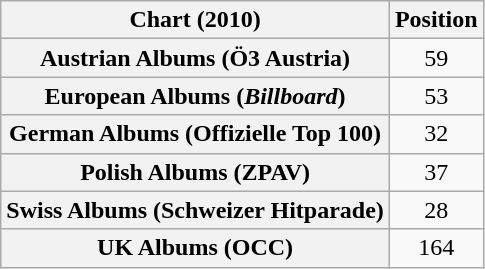<table class="wikitable sortable plainrowheaders" style="text-align:center">
<tr>
<th scope="col">Chart (2010)</th>
<th scope="col">Position</th>
</tr>
<tr>
<th scope="row">Austrian Albums (Ö3 Austria)</th>
<td>59</td>
</tr>
<tr>
<th scope="row">European Albums (<em>Billboard</em>)</th>
<td>53</td>
</tr>
<tr>
<th scope="row">German Albums (Offizielle Top 100)</th>
<td>32</td>
</tr>
<tr>
<th scope="row">Polish Albums (ZPAV)</th>
<td>37</td>
</tr>
<tr>
<th scope="row">Swiss Albums (Schweizer Hitparade)</th>
<td>28</td>
</tr>
<tr>
<th scope="row">UK Albums (OCC)</th>
<td>164</td>
</tr>
</table>
